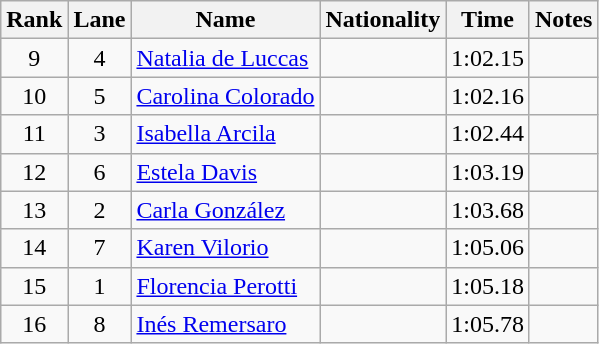<table class="wikitable sortable" style="text-align:center">
<tr>
<th>Rank</th>
<th>Lane</th>
<th>Name</th>
<th>Nationality</th>
<th>Time</th>
<th>Notes</th>
</tr>
<tr>
<td>9</td>
<td>4</td>
<td align=left><a href='#'>Natalia de Luccas</a></td>
<td align=left></td>
<td>1:02.15</td>
<td></td>
</tr>
<tr>
<td>10</td>
<td>5</td>
<td align=left><a href='#'>Carolina Colorado</a></td>
<td align=left></td>
<td>1:02.16</td>
<td></td>
</tr>
<tr>
<td>11</td>
<td>3</td>
<td align=left><a href='#'>Isabella Arcila</a></td>
<td align=left></td>
<td>1:02.44</td>
<td></td>
</tr>
<tr>
<td>12</td>
<td>6</td>
<td align=left><a href='#'>Estela Davis</a></td>
<td align=left></td>
<td>1:03.19</td>
<td></td>
</tr>
<tr>
<td>13</td>
<td>2</td>
<td align=left><a href='#'>Carla González</a></td>
<td align=left></td>
<td>1:03.68</td>
<td></td>
</tr>
<tr>
<td>14</td>
<td>7</td>
<td align=left><a href='#'>Karen Vilorio</a></td>
<td align=left></td>
<td>1:05.06</td>
<td></td>
</tr>
<tr>
<td>15</td>
<td>1</td>
<td align=left><a href='#'>Florencia Perotti</a></td>
<td align=left></td>
<td>1:05.18</td>
<td></td>
</tr>
<tr>
<td>16</td>
<td>8</td>
<td align=left><a href='#'>Inés Remersaro</a></td>
<td align=left></td>
<td>1:05.78</td>
<td></td>
</tr>
</table>
